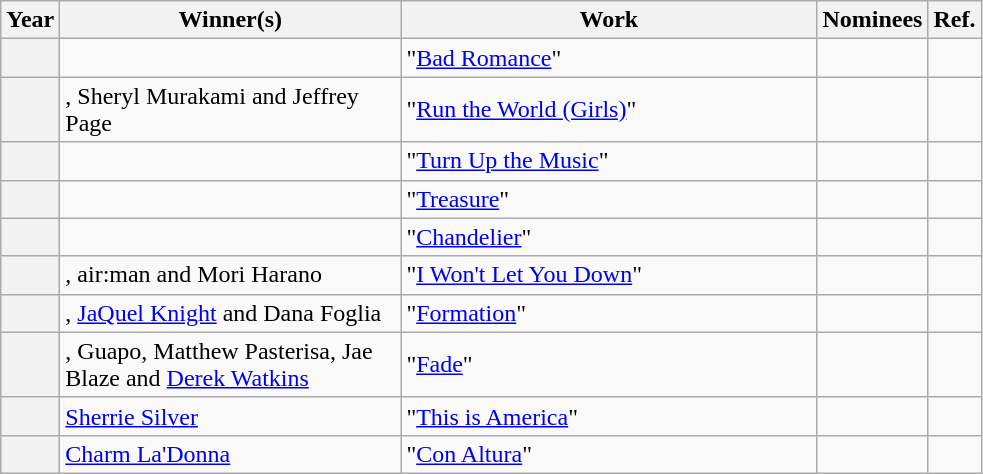<table class="wikitable sortable">
<tr>
<th scope="col" style="width:5px;">Year</th>
<th scope="col" style="width:220px;">Winner(s)</th>
<th scope="col" style="width:270px;">Work</th>
<th scope="col" class="unsortable">Nominees</th>
<th scope="col" class="unsortable">Ref.</th>
</tr>
<tr>
<th scope="row"></th>
<td></td>
<td>"<a href='#'>Bad Romance</a>" </td>
<td></td>
<td align="center"></td>
</tr>
<tr>
<th scope="row"></th>
<td>, Sheryl Murakami and Jeffrey Page</td>
<td>"<a href='#'>Run the World (Girls)</a>" </td>
<td></td>
<td align="center"></td>
</tr>
<tr>
<th scope="row"></th>
<td></td>
<td>"<a href='#'>Turn Up the Music</a>" </td>
<td></td>
<td align="center"></td>
</tr>
<tr>
<th scope="row"></th>
<td></td>
<td>"<a href='#'>Treasure</a>" </td>
<td></td>
<td align="center"></td>
</tr>
<tr>
<th scope="row"></th>
<td></td>
<td>"<a href='#'>Chandelier</a>" </td>
<td></td>
<td align="center"></td>
</tr>
<tr>
<th scope="row"></th>
<td>, air:man and Mori Harano</td>
<td>"<a href='#'>I Won't Let You Down</a>" </td>
<td></td>
<td align="center"></td>
</tr>
<tr>
<th scope="row"></th>
<td>, <a href='#'>JaQuel Knight</a> and Dana Foglia</td>
<td>"<a href='#'>Formation</a>" </td>
<td></td>
<td align="center"></td>
</tr>
<tr>
<th scope="row"></th>
<td>, Guapo, Matthew Pasterisa, Jae Blaze and <a href='#'>Derek Watkins</a></td>
<td>"<a href='#'>Fade</a>" </td>
<td></td>
<td align="center"></td>
</tr>
<tr>
<th scope="row"></th>
<td><a href='#'>Sherrie Silver</a></td>
<td>"<a href='#'>This is America</a>" </td>
<td></td>
<td align="center"></td>
</tr>
<tr>
<th scope="row"></th>
<td><a href='#'>Charm La'Donna</a></td>
<td>"<a href='#'>Con Altura</a>" </td>
<td></td>
<td align="center"></td>
</tr>
</table>
